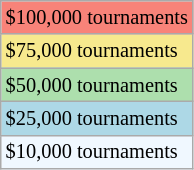<table class="wikitable" style="font-size:85%">
<tr style="background:#f88379;">
<td>$100,000 tournaments</td>
</tr>
<tr style="background:#f7e98e;">
<td>$75,000 tournaments</td>
</tr>
<tr style="background:#addfad;">
<td>$50,000 tournaments</td>
</tr>
<tr style="background:lightblue;">
<td>$25,000 tournaments</td>
</tr>
<tr style="background:#f0f8ff;">
<td>$10,000 tournaments</td>
</tr>
</table>
